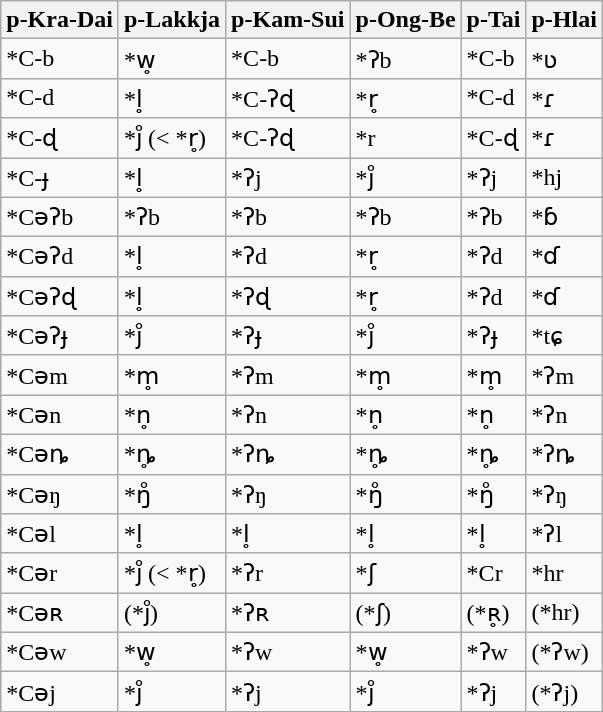<table class="wikitable sortable">
<tr>
<th>p-Kra-Dai</th>
<th>p-Lakkja</th>
<th>p-Kam-Sui</th>
<th>p-Ong-Be</th>
<th>p-Tai</th>
<th>p-Hlai</th>
</tr>
<tr>
<td>*C-b</td>
<td>*w̥</td>
<td>*C-b</td>
<td>*ʔb</td>
<td>*C-b</td>
<td>*ʋ</td>
</tr>
<tr>
<td>*C-d</td>
<td>*l̥</td>
<td>*C-ʔɖ</td>
<td>*r̥</td>
<td>*C-d</td>
<td>*ɾ</td>
</tr>
<tr>
<td>*C-ɖ</td>
<td>*j̊ (< *r̥)</td>
<td>*C-ʔɖ</td>
<td>*r</td>
<td>*C-ɖ</td>
<td>*ɾ</td>
</tr>
<tr>
<td>*C-ɟ</td>
<td>*l̥</td>
<td>*ʔj</td>
<td>*j̊</td>
<td>*ʔj</td>
<td>*hj</td>
</tr>
<tr>
<td>*Cəʔb</td>
<td>*ʔb</td>
<td>*ʔb</td>
<td>*ʔb</td>
<td>*ʔb</td>
<td>*ɓ</td>
</tr>
<tr>
<td>*Cəʔd</td>
<td>*l̥</td>
<td>*ʔd</td>
<td>*r̥</td>
<td>*ʔd</td>
<td>*ɗ</td>
</tr>
<tr>
<td>*Cəʔɖ</td>
<td>*l̥</td>
<td>*ʔɖ</td>
<td>*r̥</td>
<td>*ʔd</td>
<td>*ɗ</td>
</tr>
<tr>
<td>*Cəʔɟ</td>
<td>*j̊</td>
<td>*ʔɟ</td>
<td>*j̊</td>
<td>*ʔɟ</td>
<td>*tɕ</td>
</tr>
<tr>
<td>*Cəm</td>
<td>*m̥</td>
<td>*ʔm</td>
<td>*m̥</td>
<td>*m̥</td>
<td>*ʔm</td>
</tr>
<tr>
<td>*Cən</td>
<td>*n̥</td>
<td>*ʔn</td>
<td>*n̥</td>
<td>*n̥</td>
<td>*ʔn</td>
</tr>
<tr>
<td>*Cəȵ</td>
<td>*ȵ̥</td>
<td>*ʔȵ</td>
<td>*ȵ̥</td>
<td>*ȵ̥</td>
<td>*ʔȵ</td>
</tr>
<tr>
<td>*Cəŋ</td>
<td>*ŋ̊</td>
<td>*ʔŋ</td>
<td>*ŋ̊</td>
<td>*ŋ̊</td>
<td>*ʔŋ</td>
</tr>
<tr>
<td>*Cəl</td>
<td>*l̥</td>
<td>*l̥</td>
<td>*l̥</td>
<td>*l̥</td>
<td>*ʔl</td>
</tr>
<tr>
<td>*Cər</td>
<td>*j̊ (< *r̥)</td>
<td>*ʔr</td>
<td>*ʃ</td>
<td>*Cr</td>
<td>*hr</td>
</tr>
<tr>
<td>*Cəʀ</td>
<td>(*j̊)</td>
<td>*ʔʀ</td>
<td>(*ʃ)</td>
<td>(*ʀ̥)</td>
<td>(*hr)</td>
</tr>
<tr>
<td>*Cəw</td>
<td>*w̥</td>
<td>*ʔw</td>
<td>*w̥</td>
<td>*ʔw</td>
<td>(*ʔw)</td>
</tr>
<tr>
<td>*Cəj</td>
<td>*j̊</td>
<td>*ʔj</td>
<td>*j̊</td>
<td>*ʔj</td>
<td>(*ʔj)</td>
</tr>
</table>
